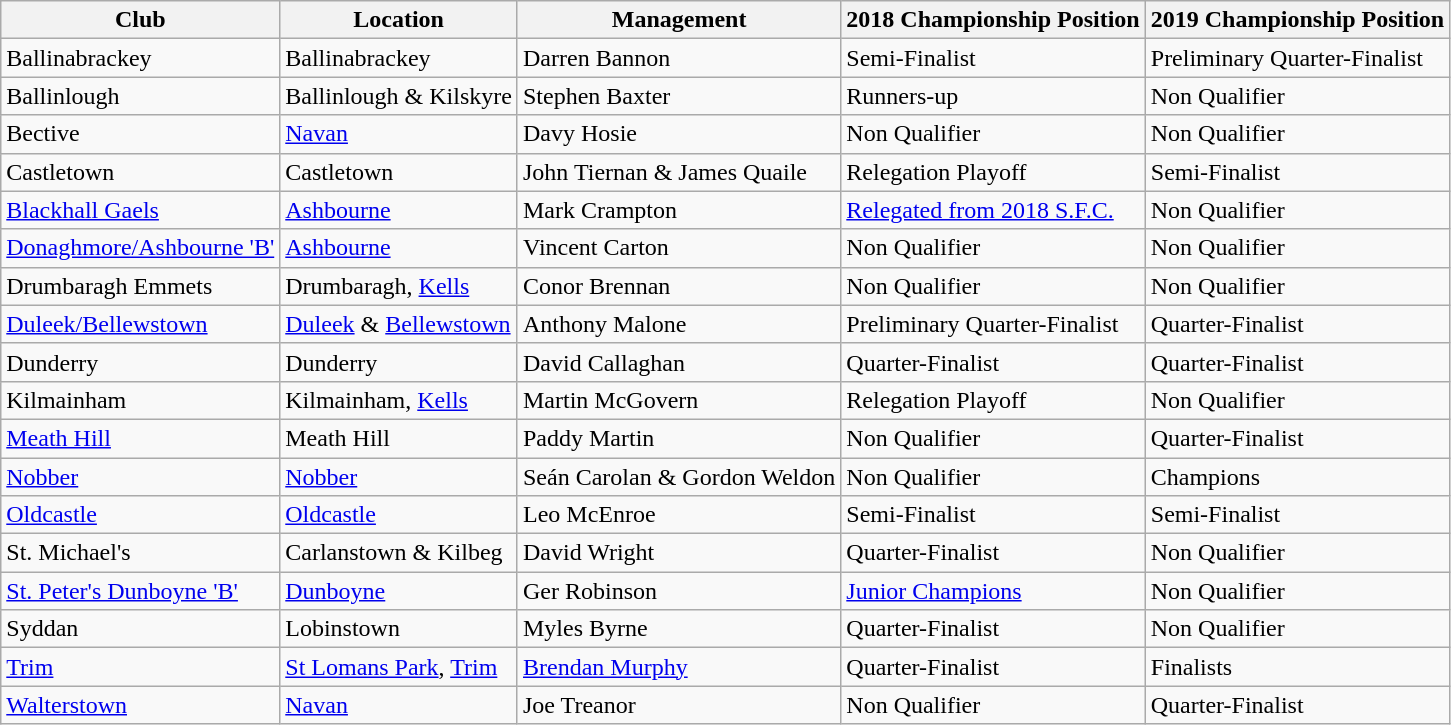<table class="wikitable sortable">
<tr>
<th>Club</th>
<th>Location</th>
<th>Management</th>
<th>2018 Championship Position</th>
<th>2019 Championship Position</th>
</tr>
<tr>
<td> Ballinabrackey</td>
<td>Ballinabrackey</td>
<td>Darren Bannon</td>
<td>Semi-Finalist</td>
<td>Preliminary Quarter-Finalist</td>
</tr>
<tr>
<td> Ballinlough</td>
<td>Ballinlough & Kilskyre</td>
<td>Stephen Baxter</td>
<td>Runners-up</td>
<td>Non Qualifier</td>
</tr>
<tr>
<td> Bective</td>
<td><a href='#'>Navan</a></td>
<td>Davy Hosie</td>
<td>Non Qualifier</td>
<td>Non Qualifier</td>
</tr>
<tr>
<td> Castletown</td>
<td>Castletown</td>
<td>John Tiernan & James Quaile</td>
<td>Relegation Playoff</td>
<td>Semi-Finalist</td>
</tr>
<tr>
<td> <a href='#'>Blackhall Gaels</a></td>
<td><a href='#'>Ashbourne</a></td>
<td>Mark Crampton</td>
<td><a href='#'>Relegated from 2018 S.F.C.</a></td>
<td>Non Qualifier</td>
</tr>
<tr>
<td> <a href='#'>Donaghmore/Ashbourne 'B'</a></td>
<td><a href='#'>Ashbourne</a></td>
<td>Vincent Carton</td>
<td>Non Qualifier</td>
<td>Non Qualifier</td>
</tr>
<tr>
<td> Drumbaragh Emmets</td>
<td>Drumbaragh, <a href='#'>Kells</a></td>
<td>Conor Brennan</td>
<td>Non Qualifier</td>
<td>Non Qualifier</td>
</tr>
<tr>
<td> <a href='#'>Duleek/Bellewstown</a></td>
<td><a href='#'>Duleek</a> & <a href='#'>Bellewstown</a></td>
<td>Anthony Malone</td>
<td>Preliminary Quarter-Finalist</td>
<td>Quarter-Finalist</td>
</tr>
<tr>
<td> Dunderry</td>
<td>Dunderry</td>
<td>David Callaghan</td>
<td>Quarter-Finalist</td>
<td>Quarter-Finalist</td>
</tr>
<tr>
<td> Kilmainham</td>
<td>Kilmainham, <a href='#'>Kells</a></td>
<td>Martin McGovern</td>
<td>Relegation Playoff</td>
<td>Non Qualifier</td>
</tr>
<tr>
<td>  <a href='#'>Meath Hill</a></td>
<td>Meath Hill</td>
<td>Paddy Martin</td>
<td>Non Qualifier</td>
<td>Quarter-Finalist</td>
</tr>
<tr>
<td> <a href='#'>Nobber</a></td>
<td><a href='#'>Nobber</a></td>
<td>Seán Carolan & Gordon Weldon</td>
<td>Non Qualifier</td>
<td>Champions</td>
</tr>
<tr>
<td> <a href='#'>Oldcastle</a></td>
<td><a href='#'>Oldcastle</a></td>
<td>Leo McEnroe</td>
<td>Semi-Finalist</td>
<td>Semi-Finalist</td>
</tr>
<tr>
<td> St. Michael's</td>
<td>Carlanstown & Kilbeg</td>
<td>David Wright</td>
<td>Quarter-Finalist</td>
<td>Non Qualifier</td>
</tr>
<tr>
<td> <a href='#'>St. Peter's Dunboyne 'B'</a></td>
<td><a href='#'>Dunboyne</a></td>
<td>Ger Robinson</td>
<td><a href='#'>Junior Champions</a></td>
<td>Non Qualifier</td>
</tr>
<tr>
<td> Syddan</td>
<td>Lobinstown</td>
<td>Myles Byrne</td>
<td>Quarter-Finalist</td>
<td>Non Qualifier</td>
</tr>
<tr>
<td> <a href='#'>Trim</a></td>
<td><a href='#'>St Lomans Park</a>, <a href='#'>Trim</a></td>
<td><a href='#'>Brendan Murphy</a></td>
<td>Quarter-Finalist</td>
<td>Finalists</td>
</tr>
<tr>
<td> <a href='#'>Walterstown</a></td>
<td><a href='#'>Navan</a></td>
<td>Joe Treanor</td>
<td>Non Qualifier</td>
<td>Quarter-Finalist</td>
</tr>
</table>
